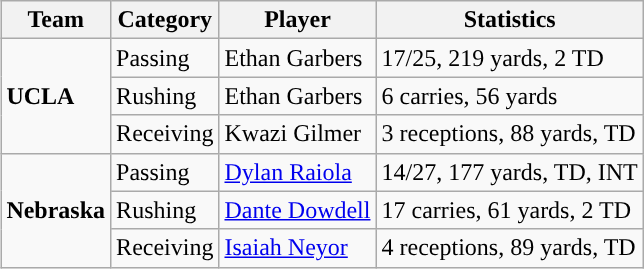<table class="wikitable" style="float: right;">
<tr>
<th>Team</th>
<th>Category</th>
<th>Player</th>
<th>Statistics</th>
</tr>
<tr>
<td rowspan=3><strong>UCLA</strong></td>
<td>Passing</td>
<td>Ethan Garbers</td>
<td>17/25, 219 yards, 2 TD</td>
</tr>
<tr>
<td>Rushing</td>
<td>Ethan Garbers</td>
<td>6 carries, 56 yards</td>
</tr>
<tr>
<td>Receiving</td>
<td>Kwazi Gilmer</td>
<td>3 receptions, 88 yards, TD</td>
</tr>
<tr>
<td rowspan=3><strong>Nebraska</strong></td>
<td>Passing</td>
<td><a href='#'>Dylan Raiola</a></td>
<td>14/27, 177 yards, TD, INT</td>
</tr>
<tr>
<td>Rushing</td>
<td><a href='#'>Dante Dowdell</a></td>
<td>17 carries, 61 yards, 2 TD</td>
</tr>
<tr>
<td>Receiving</td>
<td><a href='#'>Isaiah Neyor</a></td>
<td>4 receptions, 89 yards, TD</td>
</tr>
</table>
